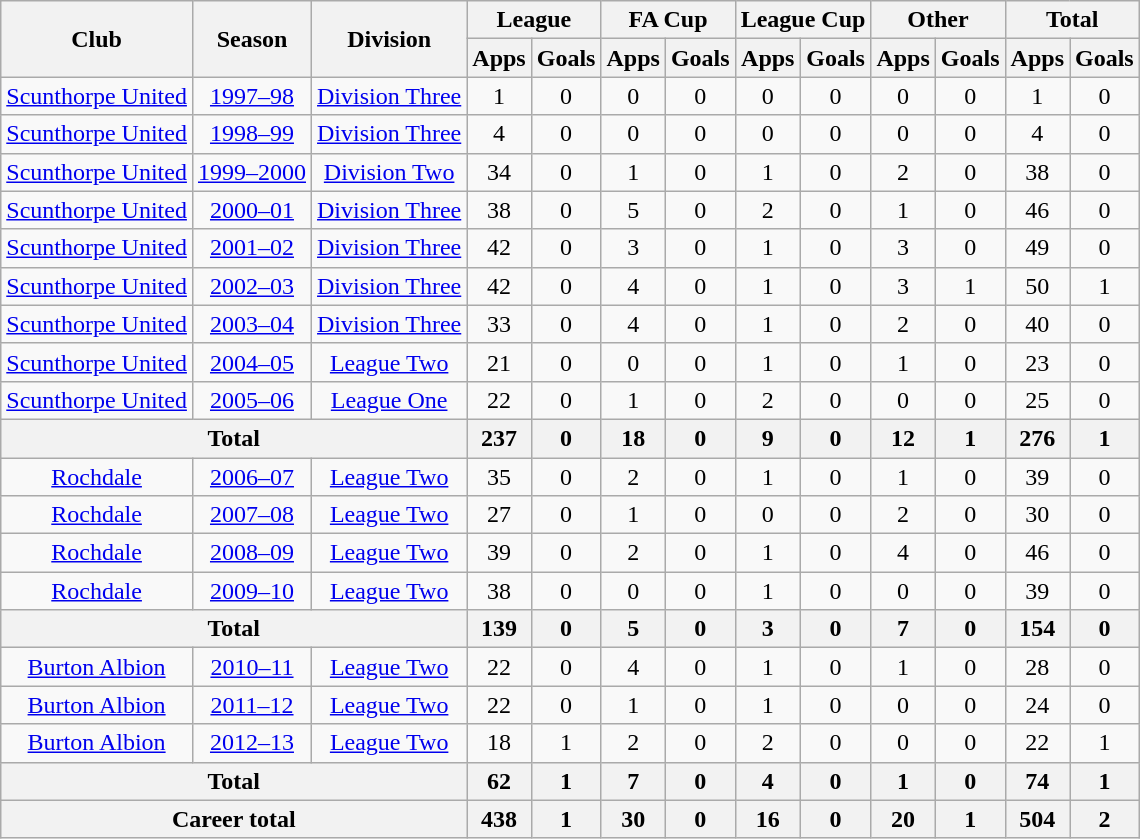<table class="wikitable" style="text-align:center;">
<tr>
<th rowspan="2">Club</th>
<th rowspan="2">Season</th>
<th rowspan="2">Division</th>
<th colspan="2">League</th>
<th colspan="2">FA Cup</th>
<th colspan="2">League Cup</th>
<th colspan="2">Other</th>
<th colspan="2">Total</th>
</tr>
<tr>
<th>Apps</th>
<th>Goals</th>
<th>Apps</th>
<th>Goals</th>
<th>Apps</th>
<th>Goals</th>
<th>Apps</th>
<th>Goals</th>
<th>Apps</th>
<th>Goals</th>
</tr>
<tr>
<td><a href='#'>Scunthorpe United</a></td>
<td><a href='#'>1997–98</a></td>
<td><a href='#'>Division Three</a></td>
<td>1</td>
<td>0</td>
<td>0</td>
<td>0</td>
<td>0</td>
<td>0</td>
<td>0</td>
<td>0</td>
<td>1</td>
<td>0</td>
</tr>
<tr>
<td><a href='#'>Scunthorpe United</a></td>
<td><a href='#'>1998–99</a></td>
<td><a href='#'>Division Three</a></td>
<td>4</td>
<td>0</td>
<td>0</td>
<td>0</td>
<td>0</td>
<td>0</td>
<td>0</td>
<td>0</td>
<td>4</td>
<td>0</td>
</tr>
<tr>
<td><a href='#'>Scunthorpe United</a></td>
<td><a href='#'>1999–2000</a></td>
<td><a href='#'>Division Two</a></td>
<td>34</td>
<td>0</td>
<td>1</td>
<td>0</td>
<td>1</td>
<td>0</td>
<td>2</td>
<td>0</td>
<td>38</td>
<td>0</td>
</tr>
<tr>
<td><a href='#'>Scunthorpe United</a></td>
<td><a href='#'>2000–01</a></td>
<td><a href='#'>Division Three</a></td>
<td>38</td>
<td>0</td>
<td>5</td>
<td>0</td>
<td>2</td>
<td>0</td>
<td>1</td>
<td>0</td>
<td>46</td>
<td>0</td>
</tr>
<tr>
<td><a href='#'>Scunthorpe United</a></td>
<td><a href='#'>2001–02</a></td>
<td><a href='#'>Division Three</a></td>
<td>42</td>
<td>0</td>
<td>3</td>
<td>0</td>
<td>1</td>
<td>0</td>
<td>3</td>
<td>0</td>
<td>49</td>
<td>0</td>
</tr>
<tr>
<td><a href='#'>Scunthorpe United</a></td>
<td><a href='#'>2002–03</a></td>
<td><a href='#'>Division Three</a></td>
<td>42</td>
<td>0</td>
<td>4</td>
<td>0</td>
<td>1</td>
<td>0</td>
<td>3</td>
<td>1</td>
<td>50</td>
<td>1</td>
</tr>
<tr>
<td><a href='#'>Scunthorpe United</a></td>
<td><a href='#'>2003–04</a></td>
<td><a href='#'>Division Three</a></td>
<td>33</td>
<td>0</td>
<td>4</td>
<td>0</td>
<td>1</td>
<td>0</td>
<td>2</td>
<td>0</td>
<td>40</td>
<td>0</td>
</tr>
<tr>
<td><a href='#'>Scunthorpe United</a></td>
<td><a href='#'>2004–05</a></td>
<td><a href='#'>League Two</a></td>
<td>21</td>
<td>0</td>
<td>0</td>
<td>0</td>
<td>1</td>
<td>0</td>
<td>1</td>
<td>0</td>
<td>23</td>
<td>0</td>
</tr>
<tr>
<td><a href='#'>Scunthorpe United</a></td>
<td><a href='#'>2005–06</a></td>
<td><a href='#'>League One</a></td>
<td>22</td>
<td>0</td>
<td>1</td>
<td>0</td>
<td>2</td>
<td>0</td>
<td>0</td>
<td>0</td>
<td>25</td>
<td>0</td>
</tr>
<tr>
<th colspan="3">Total</th>
<th>237</th>
<th>0</th>
<th>18</th>
<th>0</th>
<th>9</th>
<th>0</th>
<th>12</th>
<th>1</th>
<th>276</th>
<th>1</th>
</tr>
<tr>
<td><a href='#'>Rochdale</a></td>
<td><a href='#'>2006–07</a></td>
<td><a href='#'>League Two</a></td>
<td>35</td>
<td>0</td>
<td>2</td>
<td>0</td>
<td>1</td>
<td>0</td>
<td>1</td>
<td>0</td>
<td>39</td>
<td>0</td>
</tr>
<tr>
<td><a href='#'>Rochdale</a></td>
<td><a href='#'>2007–08</a></td>
<td><a href='#'>League Two</a></td>
<td>27</td>
<td>0</td>
<td>1</td>
<td>0</td>
<td>0</td>
<td>0</td>
<td>2</td>
<td>0</td>
<td>30</td>
<td>0</td>
</tr>
<tr>
<td><a href='#'>Rochdale</a></td>
<td><a href='#'>2008–09</a></td>
<td><a href='#'>League Two</a></td>
<td>39</td>
<td>0</td>
<td>2</td>
<td>0</td>
<td>1</td>
<td>0</td>
<td>4</td>
<td>0</td>
<td>46</td>
<td>0</td>
</tr>
<tr>
<td><a href='#'>Rochdale</a></td>
<td><a href='#'>2009–10</a></td>
<td><a href='#'>League Two</a></td>
<td>38</td>
<td>0</td>
<td>0</td>
<td>0</td>
<td>1</td>
<td>0</td>
<td>0</td>
<td>0</td>
<td>39</td>
<td>0</td>
</tr>
<tr>
<th colspan="3">Total</th>
<th>139</th>
<th>0</th>
<th>5</th>
<th>0</th>
<th>3</th>
<th>0</th>
<th>7</th>
<th>0</th>
<th>154</th>
<th>0</th>
</tr>
<tr>
<td><a href='#'>Burton Albion</a></td>
<td><a href='#'>2010–11</a></td>
<td><a href='#'>League Two</a></td>
<td>22</td>
<td>0</td>
<td>4</td>
<td>0</td>
<td>1</td>
<td>0</td>
<td>1</td>
<td>0</td>
<td>28</td>
<td>0</td>
</tr>
<tr>
<td><a href='#'>Burton Albion</a></td>
<td><a href='#'>2011–12</a></td>
<td><a href='#'>League Two</a></td>
<td>22</td>
<td>0</td>
<td>1</td>
<td>0</td>
<td>1</td>
<td>0</td>
<td>0</td>
<td>0</td>
<td>24</td>
<td>0</td>
</tr>
<tr>
<td><a href='#'>Burton Albion</a></td>
<td><a href='#'>2012–13</a></td>
<td><a href='#'>League Two</a></td>
<td>18</td>
<td>1</td>
<td>2</td>
<td>0</td>
<td>2</td>
<td>0</td>
<td>0</td>
<td>0</td>
<td>22</td>
<td>1</td>
</tr>
<tr>
<th colspan="3">Total</th>
<th>62</th>
<th>1</th>
<th>7</th>
<th>0</th>
<th>4</th>
<th>0</th>
<th>1</th>
<th>0</th>
<th>74</th>
<th>1</th>
</tr>
<tr>
<th colspan="3">Career total</th>
<th>438</th>
<th>1</th>
<th>30</th>
<th>0</th>
<th>16</th>
<th>0</th>
<th>20</th>
<th>1</th>
<th>504</th>
<th>2</th>
</tr>
</table>
